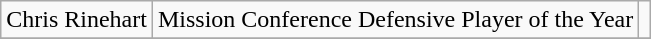<table class="wikitable sortable sortable" style="text-align: center">
<tr>
<td>Chris Rinehart</td>
<td>Mission Conference Defensive Player of the Year</td>
<td></td>
</tr>
<tr>
</tr>
</table>
